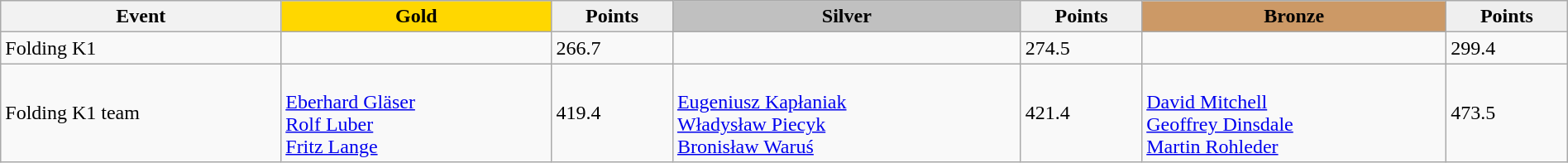<table class="wikitable" width=100%>
<tr>
<th>Event</th>
<td align=center bgcolor="gold"><strong>Gold</strong></td>
<td align=center bgcolor="EFEFEF"><strong>Points</strong></td>
<td align=center bgcolor="silver"><strong>Silver</strong></td>
<td align=center bgcolor="EFEFEF"><strong>Points</strong></td>
<td align=center bgcolor="CC9966"><strong>Bronze</strong></td>
<td align=center bgcolor="EFEFEF"><strong>Points</strong></td>
</tr>
<tr>
<td>Folding K1</td>
<td></td>
<td>266.7</td>
<td></td>
<td>274.5</td>
<td></td>
<td>299.4</td>
</tr>
<tr>
<td>Folding K1 team</td>
<td><br><a href='#'>Eberhard Gläser</a><br><a href='#'>Rolf Luber</a><br><a href='#'>Fritz Lange</a></td>
<td>419.4</td>
<td><br><a href='#'>Eugeniusz Kapłaniak</a><br><a href='#'>Władysław Piecyk</a><br><a href='#'>Bronisław Waruś</a></td>
<td>421.4</td>
<td><br><a href='#'>David Mitchell</a><br><a href='#'>Geoffrey Dinsdale</a><br><a href='#'>Martin Rohleder</a></td>
<td>473.5</td>
</tr>
</table>
